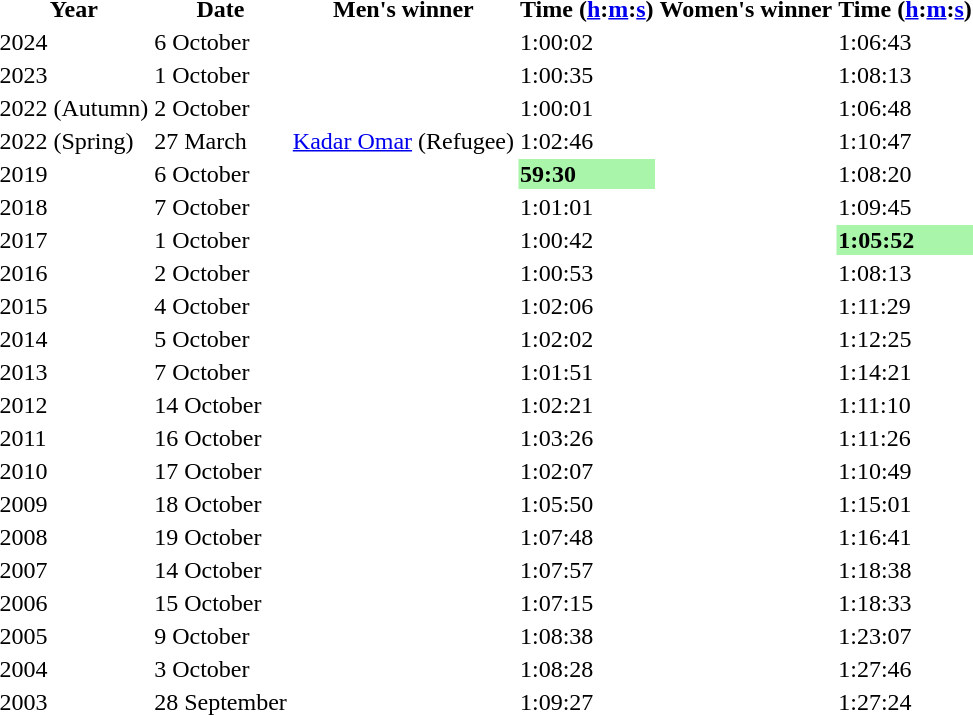<table class="sortable">
<tr>
<th>Year</th>
<th class="unsortable">Date</th>
<th>Men's winner</th>
<th>Time (<a href='#'>h</a>:<a href='#'>m</a>:<a href='#'>s</a>)</th>
<th>Women's winner</th>
<th>Time  (<a href='#'>h</a>:<a href='#'>m</a>:<a href='#'>s</a>)</th>
</tr>
<tr>
<td>2024</td>
<td>6 October</td>
<td></td>
<td>1:00:02</td>
<td></td>
<td>1:06:43</td>
</tr>
<tr>
<td>2023</td>
<td>1 October</td>
<td></td>
<td>1:00:35</td>
<td></td>
<td>1:08:13</td>
</tr>
<tr>
<td>2022 (Autumn)</td>
<td>2 October</td>
<td></td>
<td>1:00:01</td>
<td></td>
<td>1:06:48</td>
</tr>
<tr>
<td>2022 (Spring)</td>
<td>27 March</td>
<td><a href='#'>Kadar Omar</a> (Refugee)</td>
<td>1:02:46</td>
<td></td>
<td>1:10:47</td>
</tr>
<tr>
<td>2019</td>
<td>6 October</td>
<td></td>
<td bgcolor=#A9F5A9><strong>59:30</strong></td>
<td></td>
<td>1:08:20</td>
</tr>
<tr>
<td>2018</td>
<td>7 October</td>
<td></td>
<td>1:01:01</td>
<td></td>
<td>1:09:45</td>
</tr>
<tr>
<td>2017</td>
<td>1 October</td>
<td></td>
<td>1:00:42</td>
<td></td>
<td bgcolor=#A9F5A9><strong>1:05:52</strong></td>
</tr>
<tr>
<td>2016</td>
<td>2 October</td>
<td></td>
<td>1:00:53</td>
<td></td>
<td>1:08:13</td>
</tr>
<tr>
<td>2015</td>
<td>4 October</td>
<td></td>
<td>1:02:06</td>
<td></td>
<td>1:11:29</td>
</tr>
<tr>
<td>2014</td>
<td>5 October</td>
<td></td>
<td>1:02:02</td>
<td></td>
<td>1:12:25</td>
</tr>
<tr>
<td>2013</td>
<td>7 October</td>
<td></td>
<td>1:01:51</td>
<td></td>
<td>1:14:21</td>
</tr>
<tr>
<td>2012</td>
<td>14 October</td>
<td></td>
<td>1:02:21</td>
<td> </td>
<td>1:11:10</td>
</tr>
<tr>
<td>2011</td>
<td>16 October</td>
<td></td>
<td>1:03:26</td>
<td></td>
<td>1:11:26</td>
</tr>
<tr>
<td>2010</td>
<td>17 October</td>
<td></td>
<td>1:02:07</td>
<td></td>
<td>1:10:49</td>
</tr>
<tr>
<td>2009</td>
<td>18 October</td>
<td> </td>
<td>1:05:50</td>
<td></td>
<td>1:15:01</td>
</tr>
<tr>
<td>2008</td>
<td>19 October</td>
<td> </td>
<td>1:07:48</td>
<td></td>
<td>1:16:41</td>
</tr>
<tr>
<td>2007</td>
<td>14 October</td>
<td> </td>
<td>1:07:57</td>
<td></td>
<td>1:18:38</td>
</tr>
<tr>
<td>2006</td>
<td>15 October</td>
<td> </td>
<td>1:07:15</td>
<td></td>
<td>1:18:33</td>
</tr>
<tr>
<td>2005</td>
<td>9 October</td>
<td></td>
<td>1:08:38</td>
<td></td>
<td>1:23:07</td>
</tr>
<tr>
<td>2004</td>
<td>3 October</td>
<td></td>
<td>1:08:28</td>
<td></td>
<td>1:27:46</td>
</tr>
<tr>
<td>2003 </td>
<td>28 September</td>
<td></td>
<td>1:09:27</td>
<td></td>
<td>1:27:24</td>
</tr>
</table>
